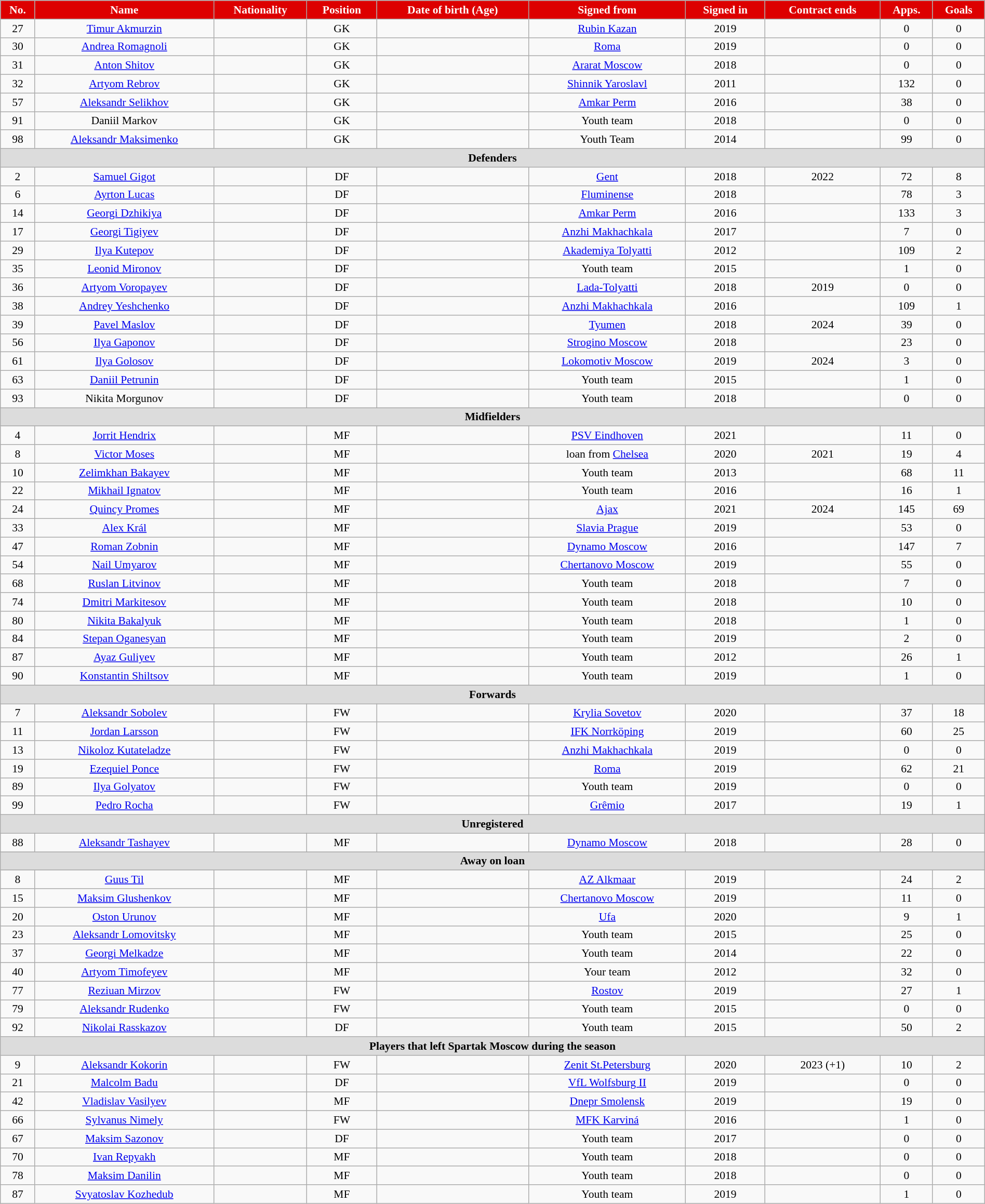<table class="wikitable"  style="text-align:center; font-size:90%; width:100%;">
<tr>
<th style="background:#DD0000; color:white; text-align:center;">No.</th>
<th style="background:#DD0000; color:white; text-align:center;">Name</th>
<th style="background:#DD0000; color:white; text-align:center;">Nationality</th>
<th style="background:#DD0000; color:white; text-align:center;">Position</th>
<th style="background:#DD0000; color:white; text-align:center;">Date of birth (Age)</th>
<th style="background:#DD0000; color:white; text-align:center;">Signed from</th>
<th style="background:#DD0000; color:white; text-align:center;">Signed in</th>
<th style="background:#DD0000; color:white; text-align:center;">Contract ends</th>
<th style="background:#DD0000; color:white; text-align:center;">Apps.</th>
<th style="background:#DD0000; color:white; text-align:center;">Goals</th>
</tr>
<tr>
<td>27</td>
<td><a href='#'>Timur Akmurzin</a></td>
<td></td>
<td>GK</td>
<td></td>
<td><a href='#'>Rubin Kazan</a></td>
<td>2019</td>
<td></td>
<td>0</td>
<td>0</td>
</tr>
<tr>
<td>30</td>
<td><a href='#'>Andrea Romagnoli</a></td>
<td></td>
<td>GK</td>
<td></td>
<td><a href='#'>Roma</a></td>
<td>2019</td>
<td></td>
<td>0</td>
<td>0</td>
</tr>
<tr>
<td>31</td>
<td><a href='#'>Anton Shitov</a></td>
<td></td>
<td>GK</td>
<td></td>
<td><a href='#'>Ararat Moscow</a></td>
<td>2018</td>
<td></td>
<td>0</td>
<td>0</td>
</tr>
<tr>
<td>32</td>
<td><a href='#'>Artyom Rebrov</a></td>
<td></td>
<td>GK</td>
<td></td>
<td><a href='#'>Shinnik Yaroslavl</a></td>
<td>2011</td>
<td></td>
<td>132</td>
<td>0</td>
</tr>
<tr>
<td>57</td>
<td><a href='#'>Aleksandr Selikhov</a></td>
<td></td>
<td>GK</td>
<td></td>
<td><a href='#'>Amkar Perm</a></td>
<td>2016</td>
<td></td>
<td>38</td>
<td>0</td>
</tr>
<tr>
<td>91</td>
<td>Daniil Markov</td>
<td></td>
<td>GK</td>
<td></td>
<td>Youth team</td>
<td>2018</td>
<td></td>
<td>0</td>
<td>0</td>
</tr>
<tr>
<td>98</td>
<td><a href='#'>Aleksandr Maksimenko</a></td>
<td></td>
<td>GK</td>
<td></td>
<td>Youth Team</td>
<td>2014</td>
<td></td>
<td>99</td>
<td>0</td>
</tr>
<tr>
<th colspan="11"  style="background:#dcdcdc; text-align:center;">Defenders</th>
</tr>
<tr>
<td>2</td>
<td><a href='#'>Samuel Gigot</a></td>
<td></td>
<td>DF</td>
<td></td>
<td><a href='#'>Gent</a></td>
<td>2018</td>
<td>2022</td>
<td>72</td>
<td>8</td>
</tr>
<tr>
<td>6</td>
<td><a href='#'>Ayrton Lucas</a></td>
<td></td>
<td>DF</td>
<td></td>
<td><a href='#'>Fluminense</a></td>
<td>2018</td>
<td></td>
<td>78</td>
<td>3</td>
</tr>
<tr>
<td>14</td>
<td><a href='#'>Georgi Dzhikiya</a></td>
<td></td>
<td>DF</td>
<td></td>
<td><a href='#'>Amkar Perm</a></td>
<td>2016</td>
<td></td>
<td>133</td>
<td>3</td>
</tr>
<tr>
<td>17</td>
<td><a href='#'>Georgi Tigiyev</a></td>
<td></td>
<td>DF</td>
<td></td>
<td><a href='#'>Anzhi Makhachkala</a></td>
<td>2017</td>
<td></td>
<td>7</td>
<td>0</td>
</tr>
<tr>
<td>29</td>
<td><a href='#'>Ilya Kutepov</a></td>
<td></td>
<td>DF</td>
<td></td>
<td><a href='#'>Akademiya Tolyatti</a></td>
<td>2012</td>
<td></td>
<td>109</td>
<td>2</td>
</tr>
<tr>
<td>35</td>
<td><a href='#'>Leonid Mironov</a></td>
<td></td>
<td>DF</td>
<td></td>
<td>Youth team</td>
<td>2015</td>
<td></td>
<td>1</td>
<td>0</td>
</tr>
<tr>
<td>36</td>
<td><a href='#'>Artyom Voropayev</a></td>
<td></td>
<td>DF</td>
<td></td>
<td><a href='#'>Lada-Tolyatti</a></td>
<td>2018</td>
<td>2019</td>
<td>0</td>
<td>0</td>
</tr>
<tr>
<td>38</td>
<td><a href='#'>Andrey Yeshchenko</a></td>
<td></td>
<td>DF</td>
<td></td>
<td><a href='#'>Anzhi Makhachkala</a></td>
<td>2016</td>
<td></td>
<td>109</td>
<td>1</td>
</tr>
<tr>
<td>39</td>
<td><a href='#'>Pavel Maslov</a></td>
<td></td>
<td>DF</td>
<td></td>
<td><a href='#'>Tyumen</a></td>
<td>2018</td>
<td>2024</td>
<td>39</td>
<td>0</td>
</tr>
<tr>
<td>56</td>
<td><a href='#'>Ilya Gaponov</a></td>
<td></td>
<td>DF</td>
<td></td>
<td><a href='#'>Strogino Moscow</a></td>
<td>2018</td>
<td></td>
<td>23</td>
<td>0</td>
</tr>
<tr>
<td>61</td>
<td><a href='#'>Ilya Golosov</a></td>
<td></td>
<td>DF</td>
<td></td>
<td><a href='#'>Lokomotiv Moscow</a></td>
<td>2019</td>
<td>2024</td>
<td>3</td>
<td>0</td>
</tr>
<tr>
<td>63</td>
<td><a href='#'>Daniil Petrunin</a></td>
<td></td>
<td>DF</td>
<td></td>
<td>Youth team</td>
<td>2015</td>
<td></td>
<td>1</td>
<td>0</td>
</tr>
<tr>
<td>93</td>
<td>Nikita Morgunov</td>
<td></td>
<td>DF</td>
<td></td>
<td>Youth team</td>
<td>2018</td>
<td></td>
<td>0</td>
<td>0</td>
</tr>
<tr>
<th colspan="11"  style="background:#dcdcdc; text-align:center;">Midfielders</th>
</tr>
<tr>
<td>4</td>
<td><a href='#'>Jorrit Hendrix</a></td>
<td></td>
<td>MF</td>
<td></td>
<td><a href='#'>PSV Eindhoven</a></td>
<td>2021</td>
<td></td>
<td>11</td>
<td>0</td>
</tr>
<tr>
<td>8</td>
<td><a href='#'>Victor Moses</a></td>
<td></td>
<td>MF</td>
<td></td>
<td>loan from <a href='#'>Chelsea</a></td>
<td>2020</td>
<td>2021</td>
<td>19</td>
<td>4</td>
</tr>
<tr>
<td>10</td>
<td><a href='#'>Zelimkhan Bakayev</a></td>
<td></td>
<td>MF</td>
<td></td>
<td>Youth team</td>
<td>2013</td>
<td></td>
<td>68</td>
<td>11</td>
</tr>
<tr>
<td>22</td>
<td><a href='#'>Mikhail Ignatov</a></td>
<td></td>
<td>MF</td>
<td></td>
<td>Youth team</td>
<td>2016</td>
<td></td>
<td>16</td>
<td>1</td>
</tr>
<tr>
<td>24</td>
<td><a href='#'>Quincy Promes</a></td>
<td></td>
<td>MF</td>
<td></td>
<td><a href='#'>Ajax</a></td>
<td>2021</td>
<td>2024</td>
<td>145</td>
<td>69</td>
</tr>
<tr>
<td>33</td>
<td><a href='#'>Alex Král</a></td>
<td></td>
<td>MF</td>
<td></td>
<td><a href='#'>Slavia Prague</a></td>
<td>2019</td>
<td></td>
<td>53</td>
<td>0</td>
</tr>
<tr>
<td>47</td>
<td><a href='#'>Roman Zobnin</a></td>
<td></td>
<td>MF</td>
<td></td>
<td><a href='#'>Dynamo Moscow</a></td>
<td>2016</td>
<td></td>
<td>147</td>
<td>7</td>
</tr>
<tr>
<td>54</td>
<td><a href='#'>Nail Umyarov</a></td>
<td></td>
<td>MF</td>
<td></td>
<td><a href='#'>Chertanovo Moscow</a></td>
<td>2019</td>
<td></td>
<td>55</td>
<td>0</td>
</tr>
<tr>
<td>68</td>
<td><a href='#'>Ruslan Litvinov</a></td>
<td></td>
<td>MF</td>
<td></td>
<td>Youth team</td>
<td>2018</td>
<td></td>
<td>7</td>
<td>0</td>
</tr>
<tr>
<td>74</td>
<td><a href='#'>Dmitri Markitesov</a></td>
<td></td>
<td>MF</td>
<td></td>
<td>Youth team</td>
<td>2018</td>
<td></td>
<td>10</td>
<td>0</td>
</tr>
<tr>
<td>80</td>
<td><a href='#'>Nikita Bakalyuk</a></td>
<td></td>
<td>MF</td>
<td></td>
<td>Youth team</td>
<td>2018</td>
<td></td>
<td>1</td>
<td>0</td>
</tr>
<tr>
<td>84</td>
<td><a href='#'>Stepan Oganesyan</a></td>
<td></td>
<td>MF</td>
<td></td>
<td>Youth team</td>
<td>2019</td>
<td></td>
<td>2</td>
<td>0</td>
</tr>
<tr>
<td>87</td>
<td><a href='#'>Ayaz Guliyev</a></td>
<td></td>
<td>MF</td>
<td></td>
<td>Youth team</td>
<td>2012</td>
<td></td>
<td>26</td>
<td>1</td>
</tr>
<tr>
<td>90</td>
<td><a href='#'>Konstantin Shiltsov</a></td>
<td></td>
<td>MF</td>
<td></td>
<td>Youth team</td>
<td>2019</td>
<td></td>
<td>1</td>
<td>0</td>
</tr>
<tr>
<th colspan="11"  style="background:#dcdcdc; text-align:center;">Forwards</th>
</tr>
<tr>
<td>7</td>
<td><a href='#'>Aleksandr Sobolev</a></td>
<td></td>
<td>FW</td>
<td></td>
<td><a href='#'>Krylia Sovetov</a></td>
<td>2020</td>
<td></td>
<td>37</td>
<td>18</td>
</tr>
<tr>
<td>11</td>
<td><a href='#'>Jordan Larsson</a></td>
<td></td>
<td>FW</td>
<td></td>
<td><a href='#'>IFK Norrköping</a></td>
<td>2019</td>
<td></td>
<td>60</td>
<td>25</td>
</tr>
<tr>
<td>13</td>
<td><a href='#'>Nikoloz Kutateladze</a></td>
<td></td>
<td>FW</td>
<td></td>
<td><a href='#'>Anzhi Makhachkala</a></td>
<td>2019</td>
<td></td>
<td>0</td>
<td>0</td>
</tr>
<tr>
<td>19</td>
<td><a href='#'>Ezequiel Ponce</a></td>
<td></td>
<td>FW</td>
<td></td>
<td><a href='#'>Roma</a></td>
<td>2019</td>
<td></td>
<td>62</td>
<td>21</td>
</tr>
<tr>
<td>89</td>
<td><a href='#'>Ilya Golyatov</a></td>
<td></td>
<td>FW</td>
<td></td>
<td>Youth team</td>
<td>2019</td>
<td></td>
<td>0</td>
<td>0</td>
</tr>
<tr>
<td>99</td>
<td><a href='#'>Pedro Rocha</a></td>
<td></td>
<td>FW</td>
<td></td>
<td><a href='#'>Grêmio</a></td>
<td>2017</td>
<td></td>
<td>19</td>
<td>1</td>
</tr>
<tr>
<th colspan="11"  style="background:#dcdcdc; text-align:center;">Unregistered</th>
</tr>
<tr>
<td>88</td>
<td><a href='#'>Aleksandr Tashayev</a></td>
<td></td>
<td>MF</td>
<td></td>
<td><a href='#'>Dynamo Moscow</a></td>
<td>2018</td>
<td></td>
<td>28</td>
<td>0</td>
</tr>
<tr>
<th colspan="11"  style="background:#dcdcdc; text-align:center;">Away on loan</th>
</tr>
<tr>
<td>8</td>
<td><a href='#'>Guus Til</a></td>
<td></td>
<td>MF</td>
<td></td>
<td><a href='#'>AZ Alkmaar</a></td>
<td>2019</td>
<td></td>
<td>24</td>
<td>2</td>
</tr>
<tr>
<td>15</td>
<td><a href='#'>Maksim Glushenkov</a></td>
<td></td>
<td>MF</td>
<td></td>
<td><a href='#'>Chertanovo Moscow</a></td>
<td>2019</td>
<td></td>
<td>11</td>
<td>0</td>
</tr>
<tr>
<td>20</td>
<td><a href='#'>Oston Urunov</a></td>
<td></td>
<td>MF</td>
<td></td>
<td><a href='#'>Ufa</a></td>
<td>2020</td>
<td></td>
<td>9</td>
<td>1</td>
</tr>
<tr>
<td>23</td>
<td><a href='#'>Aleksandr Lomovitsky</a></td>
<td></td>
<td>MF</td>
<td></td>
<td>Youth team</td>
<td>2015</td>
<td></td>
<td>25</td>
<td>0</td>
</tr>
<tr>
<td>37</td>
<td><a href='#'>Georgi Melkadze</a></td>
<td></td>
<td>MF</td>
<td></td>
<td>Youth team</td>
<td>2014</td>
<td></td>
<td>22</td>
<td>0</td>
</tr>
<tr>
<td>40</td>
<td><a href='#'>Artyom Timofeyev</a></td>
<td></td>
<td>MF</td>
<td></td>
<td>Your team</td>
<td>2012</td>
<td></td>
<td>32</td>
<td>0</td>
</tr>
<tr>
<td>77</td>
<td><a href='#'>Reziuan Mirzov</a></td>
<td></td>
<td>FW</td>
<td></td>
<td><a href='#'>Rostov</a></td>
<td>2019</td>
<td></td>
<td>27</td>
<td>1</td>
</tr>
<tr>
<td>79</td>
<td><a href='#'>Aleksandr Rudenko</a></td>
<td></td>
<td>FW</td>
<td></td>
<td>Youth team</td>
<td>2015</td>
<td></td>
<td>0</td>
<td>0</td>
</tr>
<tr>
<td>92</td>
<td><a href='#'>Nikolai Rasskazov</a></td>
<td></td>
<td>DF</td>
<td></td>
<td>Youth team</td>
<td>2015</td>
<td></td>
<td>50</td>
<td>2</td>
</tr>
<tr>
<th colspan="11"  style="background:#dcdcdc; text-align:center;">Players that left Spartak Moscow during the season</th>
</tr>
<tr>
<td>9</td>
<td><a href='#'>Aleksandr Kokorin</a></td>
<td></td>
<td>FW</td>
<td></td>
<td><a href='#'>Zenit St.Petersburg</a></td>
<td>2020</td>
<td>2023 (+1)</td>
<td>10</td>
<td>2</td>
</tr>
<tr>
<td>21</td>
<td><a href='#'>Malcolm Badu</a></td>
<td></td>
<td>DF</td>
<td></td>
<td><a href='#'>VfL Wolfsburg II</a></td>
<td>2019</td>
<td></td>
<td>0</td>
<td>0</td>
</tr>
<tr>
<td>42</td>
<td><a href='#'>Vladislav Vasilyev</a></td>
<td></td>
<td>MF</td>
<td></td>
<td><a href='#'>Dnepr Smolensk</a></td>
<td>2019</td>
<td></td>
<td>19</td>
<td>0</td>
</tr>
<tr>
<td>66</td>
<td><a href='#'>Sylvanus Nimely</a></td>
<td></td>
<td>FW</td>
<td></td>
<td><a href='#'>MFK Karviná</a></td>
<td>2016</td>
<td></td>
<td>1</td>
<td>0</td>
</tr>
<tr>
<td>67</td>
<td><a href='#'>Maksim Sazonov</a></td>
<td></td>
<td>DF</td>
<td></td>
<td>Youth team</td>
<td>2017</td>
<td></td>
<td>0</td>
<td>0</td>
</tr>
<tr>
<td>70</td>
<td><a href='#'>Ivan Repyakh</a></td>
<td></td>
<td>MF</td>
<td></td>
<td>Youth team</td>
<td>2018</td>
<td></td>
<td>0</td>
<td>0</td>
</tr>
<tr>
<td>78</td>
<td><a href='#'>Maksim Danilin</a></td>
<td></td>
<td>MF</td>
<td></td>
<td>Youth team</td>
<td>2018</td>
<td></td>
<td>0</td>
<td>0</td>
</tr>
<tr>
<td>87</td>
<td><a href='#'>Svyatoslav Kozhedub</a></td>
<td></td>
<td>MF</td>
<td></td>
<td>Youth team</td>
<td>2019</td>
<td></td>
<td>1</td>
<td>0</td>
</tr>
</table>
